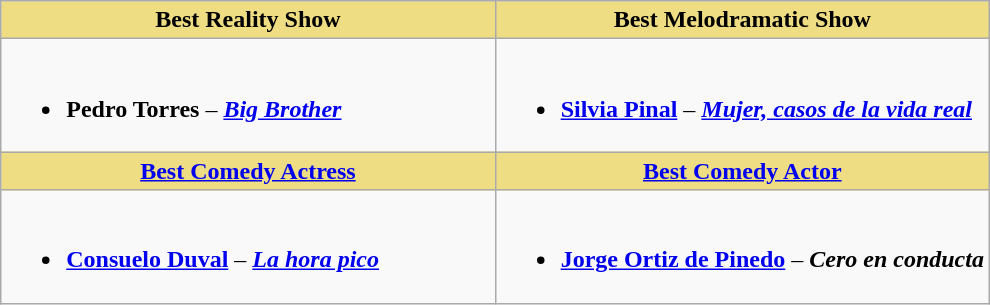<table class="wikitable">
<tr>
<th style="background:#EEDD82; width:50%">Best Reality Show</th>
<th style="background:#EEDD82; width:50%">Best Melodramatic Show</th>
</tr>
<tr>
<td valign="top"><br><ul><li><strong>Pedro Torres</strong> – <strong><em><a href='#'>Big Brother</a></em></strong></li></ul></td>
<td valign="top"><br><ul><li><strong><a href='#'>Silvia Pinal</a></strong> – <strong><em><a href='#'>Mujer, casos de la vida real</a></em></strong></li></ul></td>
</tr>
<tr>
<th style="background:#EEDD82; width:50%"><a href='#'>Best Comedy Actress</a></th>
<th style="background:#EEDD82; width:50%"><a href='#'>Best Comedy Actor</a></th>
</tr>
<tr>
<td valign="top"><br><ul><li><strong><a href='#'>Consuelo Duval</a></strong> – <strong><em><a href='#'>La hora pico</a></em></strong></li></ul></td>
<td valign="top"><br><ul><li><strong><a href='#'>Jorge Ortiz de Pinedo</a></strong> – <strong><em>Cero en conducta</em></strong></li></ul></td>
</tr>
</table>
